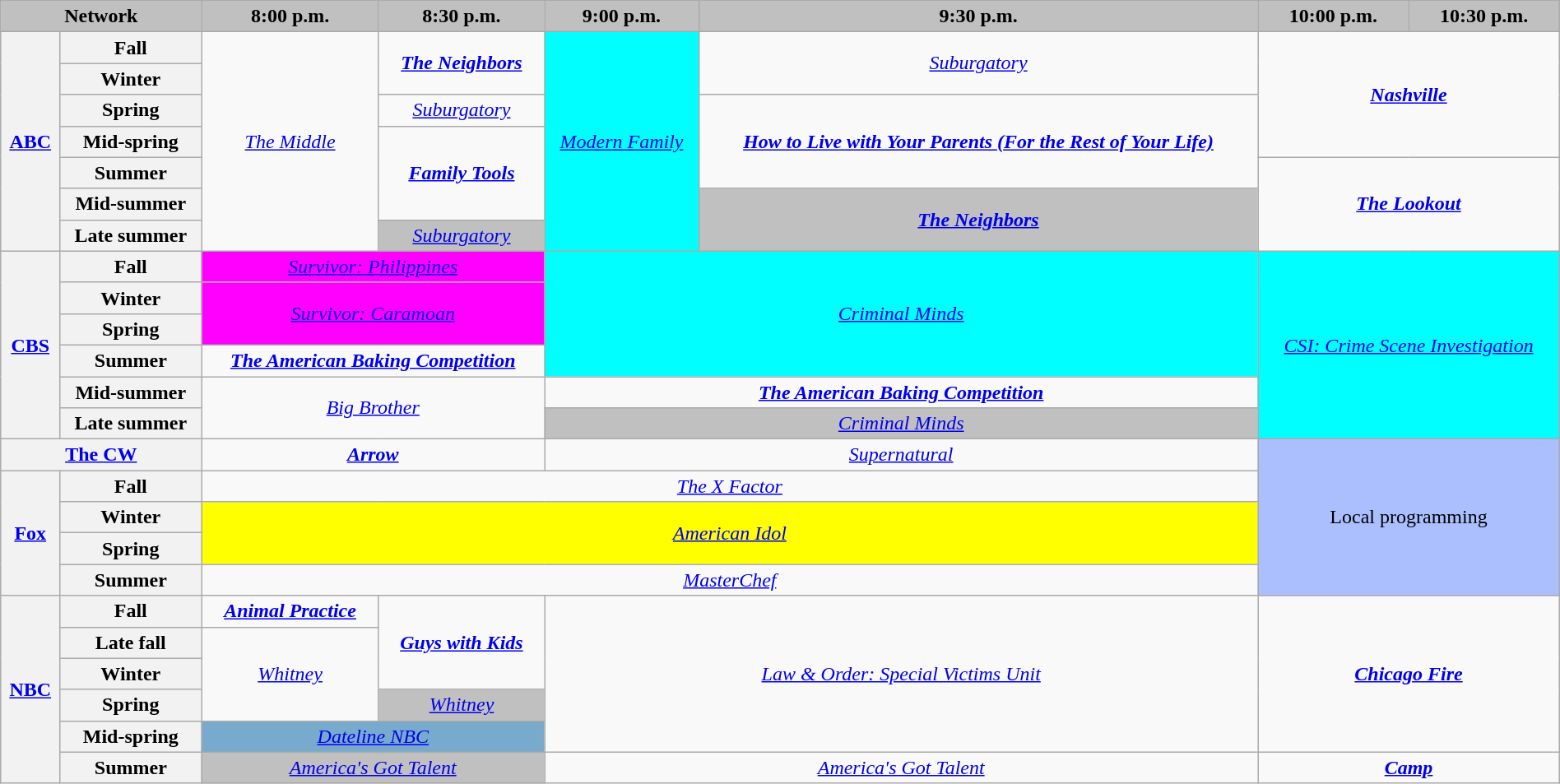<table class="wikitable" style="width:100%;margin-right:0;text-align:center">
<tr>
<th colspan="2" style="background-color:#C0C0C0;text-align:center">Network</th>
<th style="background-color:#C0C0C0;text-align:center">8:00 p.m.</th>
<th style="background-color:#C0C0C0;text-align:center">8:30 p.m.</th>
<th style="background-color:#C0C0C0;text-align:center">9:00 p.m.</th>
<th style="background-color:#C0C0C0;text-align:center">9:30 p.m.</th>
<th style="background-color:#C0C0C0;text-align:center">10:00 p.m.</th>
<th style="background-color:#C0C0C0;text-align:center">10:30 p.m.</th>
</tr>
<tr>
<th rowspan="7"><a href='#'>ABC</a></th>
<th>Fall</th>
<td rowspan="7"><em><a href='#'>The Middle</a></em></td>
<td rowspan="2"><strong><em><a href='#'>The Neighbors</a></em></strong></td>
<td rowspan="7" style="background:#00FFFF;"><em><a href='#'>Modern Family</a></em> </td>
<td rowspan="2"><em><a href='#'>Suburgatory</a></em></td>
<td rowspan="4" colspan="2"><strong><em><a href='#'>Nashville</a></em></strong></td>
</tr>
<tr>
<th>Winter</th>
</tr>
<tr>
<th>Spring</th>
<td><em><a href='#'>Suburgatory</a></em></td>
<td rowspan="3"><strong><em><a href='#'>How to Live with Your Parents (For the Rest of Your Life)</a></em></strong></td>
</tr>
<tr>
<th>Mid-spring</th>
<td rowspan="3"><strong><em><a href='#'>Family Tools</a></em></strong></td>
</tr>
<tr>
<th>Summer</th>
<td colspan="2" rowspan="3"><strong><em><a href='#'>The Lookout</a></em></strong></td>
</tr>
<tr>
<th>Mid-summer</th>
<td rowspan="2" style="background:#C0C0C0;"><strong><em><a href='#'>The Neighbors</a></em></strong> </td>
</tr>
<tr>
<th>Late summer</th>
<td style="background:#C0C0C0;"><em><a href='#'>Suburgatory</a></em> </td>
</tr>
<tr>
<th rowspan="6"><a href='#'>CBS</a></th>
<th>Fall</th>
<td style="background:#FF00FF;" colspan="2"><em><a href='#'>Survivor: Philippines</a></em> </td>
<td style="background:#00FFFF;" colspan="2" rowspan="4"><em><a href='#'>Criminal Minds</a></em> </td>
<td style="background:#00FFFF;" colspan="2" rowspan="6"><em><a href='#'>CSI: Crime Scene Investigation</a></em> </td>
</tr>
<tr>
<th>Winter</th>
<td style="background:#FF00FF;" colspan="2" rowspan="2"><em><a href='#'>Survivor: Caramoan</a></em> </td>
</tr>
<tr>
<th>Spring</th>
</tr>
<tr>
<th>Summer</th>
<td colspan="2"><strong><em><a href='#'>The American Baking Competition</a></em></strong></td>
</tr>
<tr>
<th>Mid-summer</th>
<td colspan="2" rowspan="2"><em><a href='#'>Big Brother</a></em></td>
<td colspan="2"><strong><em><a href='#'>The American Baking Competition</a></em></strong></td>
</tr>
<tr>
<th>Late summer</th>
<td colspan="2" style="background:#C0C0C0;"><em><a href='#'>Criminal Minds</a></em> </td>
</tr>
<tr>
<th colspan="2"><a href='#'>The CW</a></th>
<td colspan="2"><strong><em><a href='#'>Arrow</a></em></strong></td>
<td colspan="2"><em><a href='#'>Supernatural</a></em></td>
<td style="background:#abbfff;" colspan="2" rowspan="5">Local programming</td>
</tr>
<tr>
<th rowspan="4"><a href='#'>Fox</a></th>
<th>Fall</th>
<td colspan="4"><em><a href='#'>The X Factor</a></em></td>
</tr>
<tr>
<th>Winter</th>
<td style="background:#FFFF00;" colspan="4" rowspan="2"><em><a href='#'>American Idol</a></em> </td>
</tr>
<tr>
<th>Spring</th>
</tr>
<tr>
<th>Summer</th>
<td colspan="4"><em><a href='#'>MasterChef</a></em></td>
</tr>
<tr>
<th rowspan="6"><a href='#'>NBC</a></th>
<th>Fall</th>
<td><strong><em><a href='#'>Animal Practice</a></em></strong></td>
<td rowspan="3"><strong><em><a href='#'>Guys with Kids</a></em></strong></td>
<td colspan="2" rowspan="5"><em><a href='#'>Law & Order: Special Victims Unit</a></em></td>
<td colspan="2" rowspan="5"><strong><em><a href='#'>Chicago Fire</a></em></strong></td>
</tr>
<tr>
<th>Late fall</th>
<td rowspan="3"><em><a href='#'>Whitney</a></em></td>
</tr>
<tr>
<th>Winter</th>
</tr>
<tr>
<th>Spring</th>
<td style="background:#C0C0C0;"><em><a href='#'>Whitney</a></em> </td>
</tr>
<tr>
<th>Mid-spring</th>
<td style="background:#77AACC;" colspan="2"><em><a href='#'>Dateline NBC</a></em></td>
</tr>
<tr>
<th>Summer</th>
<td style="background:#C0C0C0;" colspan="2"><em><a href='#'>America's Got Talent</a></em> </td>
<td colspan="2"><em><a href='#'>America's Got Talent</a></em></td>
<td colspan="2"><strong><em><a href='#'>Camp</a></em></strong></td>
</tr>
</table>
